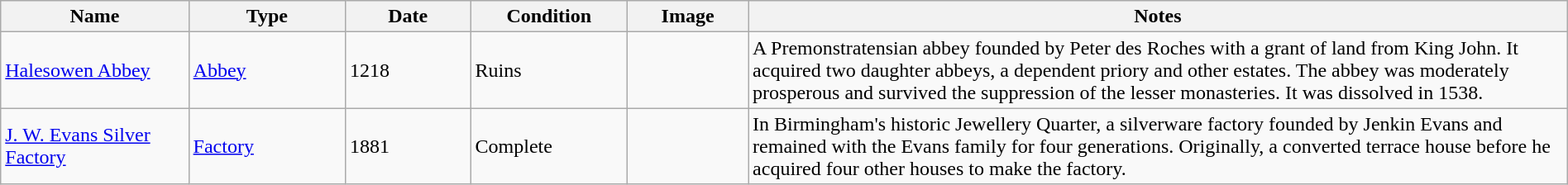<table class="wikitable sortable" width="100%">
<tr>
<th width="12%">Name</th>
<th width="10%">Type</th>
<th width="8%">Date</th>
<th width="10%">Condition</th>
<th class="unsortable" width="90px">Image</th>
<th class="unsortable">Notes</th>
</tr>
<tr>
<td><a href='#'>Halesowen Abbey</a></td>
<td><a href='#'>Abbey</a></td>
<td>1218</td>
<td>Ruins</td>
<td></td>
<td>A Premonstratensian abbey founded by Peter des Roches with a grant of land from King John. It acquired two daughter abbeys, a dependent priory and other estates. The abbey was moderately prosperous and survived the suppression of the lesser monasteries. It was dissolved in 1538.</td>
</tr>
<tr>
<td><a href='#'>J. W. Evans Silver Factory</a></td>
<td><a href='#'>Factory</a></td>
<td>1881</td>
<td>Complete</td>
<td></td>
<td>In Birmingham's historic Jewellery Quarter, a silverware factory founded by Jenkin Evans and remained with the Evans family for four generations. Originally, a converted terrace house before he acquired four other houses to make the factory.</td>
</tr>
</table>
